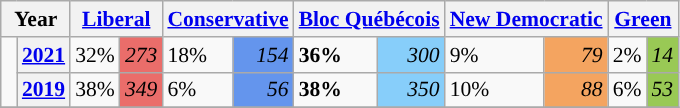<table class="wikitable" style="width:400; font-size:90%; margin-left:1em;">
<tr>
<th colspan="2" scope="col">Year</th>
<th colspan="2" scope="col"><a href='#'>Liberal</a></th>
<th colspan="2" scope="col"><a href='#'>Conservative</a></th>
<th colspan="2" scope="col"><a href='#'>Bloc Québécois</a></th>
<th colspan="2" scope="col"><a href='#'>New Democratic</a></th>
<th colspan="2" scope="col"><a href='#'>Green</a></th>
</tr>
<tr>
<td rowspan="2" style="width: 0.25em; background-color: "></td>
<th><a href='#'>2021</a></th>
<td>32%</td>
<td style="text-align:right; background:#EA6D6A;"><em>273</em></td>
<td>18%</td>
<td style="text-align:right; background:#6495ED;"><em>154</em></td>
<td><strong>36%</strong></td>
<td style="text-align:right; background:#87CEFA;"><em>300</em></td>
<td>9%</td>
<td style="text-align:right; background:#F4A460;"><em>79</em></td>
<td>2%</td>
<td style="text-align:right; background:#99C955;"><em>14</em></td>
</tr>
<tr>
<th><a href='#'>2019</a></th>
<td>38%</td>
<td style="text-align:right; background:#EA6D6A;"><em>349</em></td>
<td>6%</td>
<td style="text-align:right; background:#6495ED;"><em>56</em></td>
<td><strong>38%</strong></td>
<td style="text-align:right; background:#87CEFA;"><em>350</em></td>
<td>10%</td>
<td style="text-align:right; background:#F4A460;"><em>88</em></td>
<td>6%</td>
<td style="text-align:right; background:#99C955;"><em>53</em></td>
</tr>
<tr>
</tr>
</table>
